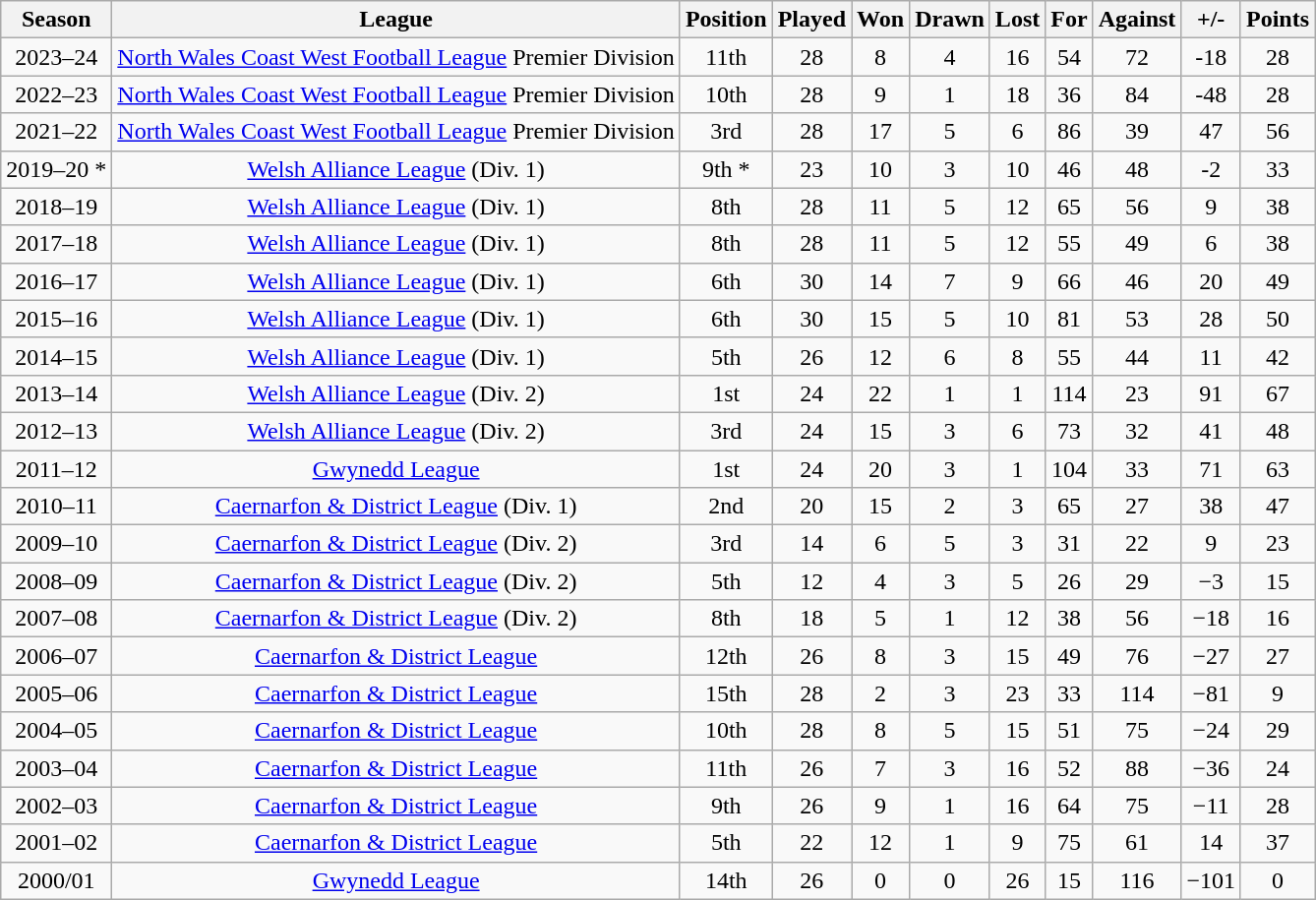<table class="wikitable sortable" style="text-align: center">
<tr>
<th>Season</th>
<th>League</th>
<th>Position</th>
<th>Played</th>
<th>Won</th>
<th>Drawn</th>
<th>Lost</th>
<th>For</th>
<th>Against</th>
<th>+/-</th>
<th>Points</th>
</tr>
<tr>
<td>2023–24</td>
<td><a href='#'>North Wales Coast West Football League</a> Premier Division</td>
<td>11th</td>
<td>28</td>
<td>8</td>
<td>4</td>
<td>16</td>
<td>54</td>
<td>72</td>
<td>-18</td>
<td>28</td>
</tr>
<tr>
<td>2022–23</td>
<td><a href='#'>North Wales Coast West Football League</a> Premier Division</td>
<td>10th</td>
<td>28</td>
<td>9</td>
<td>1</td>
<td>18</td>
<td>36</td>
<td>84</td>
<td>-48</td>
<td>28</td>
</tr>
<tr>
<td>2021–22</td>
<td><a href='#'>North Wales Coast West Football League</a> Premier Division</td>
<td>3rd</td>
<td>28</td>
<td>17</td>
<td>5</td>
<td>6</td>
<td>86</td>
<td>39</td>
<td>47</td>
<td>56</td>
</tr>
<tr>
<td>2019–20 *</td>
<td><a href='#'>Welsh Alliance League</a> (Div. 1)</td>
<td>9th *</td>
<td>23</td>
<td>10</td>
<td>3</td>
<td>10</td>
<td>46</td>
<td>48</td>
<td>-2</td>
<td>33</td>
</tr>
<tr>
<td>2018–19</td>
<td><a href='#'>Welsh Alliance League</a> (Div. 1)</td>
<td>8th</td>
<td>28</td>
<td>11</td>
<td>5</td>
<td>12</td>
<td>65</td>
<td>56</td>
<td>9</td>
<td>38</td>
</tr>
<tr>
<td>2017–18</td>
<td><a href='#'>Welsh Alliance League</a> (Div. 1)</td>
<td>8th</td>
<td>28</td>
<td>11</td>
<td>5</td>
<td>12</td>
<td>55</td>
<td>49</td>
<td>6</td>
<td>38</td>
</tr>
<tr>
<td>2016–17</td>
<td><a href='#'>Welsh Alliance League</a> (Div. 1)</td>
<td>6th</td>
<td>30</td>
<td>14</td>
<td>7</td>
<td>9</td>
<td>66</td>
<td>46</td>
<td>20</td>
<td>49</td>
</tr>
<tr>
<td>2015–16</td>
<td><a href='#'>Welsh Alliance League</a> (Div. 1)</td>
<td>6th</td>
<td>30</td>
<td>15</td>
<td>5</td>
<td>10</td>
<td>81</td>
<td>53</td>
<td>28</td>
<td>50</td>
</tr>
<tr>
<td>2014–15</td>
<td><a href='#'>Welsh Alliance League</a> (Div. 1)</td>
<td>5th</td>
<td>26</td>
<td>12</td>
<td>6</td>
<td>8</td>
<td>55</td>
<td>44</td>
<td>11</td>
<td>42</td>
</tr>
<tr>
<td>2013–14</td>
<td><a href='#'>Welsh Alliance League</a> (Div. 2)</td>
<td>1st</td>
<td>24</td>
<td>22</td>
<td>1</td>
<td>1</td>
<td>114</td>
<td>23</td>
<td>91</td>
<td>67</td>
</tr>
<tr>
<td>2012–13</td>
<td><a href='#'>Welsh Alliance League</a> (Div. 2)</td>
<td>3rd</td>
<td>24</td>
<td>15</td>
<td>3</td>
<td>6</td>
<td>73</td>
<td>32</td>
<td>41</td>
<td>48</td>
</tr>
<tr>
<td>2011–12</td>
<td><a href='#'>Gwynedd League</a></td>
<td>1st</td>
<td>24</td>
<td>20</td>
<td>3</td>
<td>1</td>
<td>104</td>
<td>33</td>
<td>71</td>
<td>63</td>
</tr>
<tr>
<td>2010–11</td>
<td><a href='#'>Caernarfon & District League</a> (Div. 1)</td>
<td>2nd</td>
<td>20</td>
<td>15</td>
<td>2</td>
<td>3</td>
<td>65</td>
<td>27</td>
<td>38</td>
<td>47</td>
</tr>
<tr>
<td>2009–10</td>
<td><a href='#'>Caernarfon & District League</a> (Div. 2)</td>
<td>3rd</td>
<td>14</td>
<td>6</td>
<td>5</td>
<td>3</td>
<td>31</td>
<td>22</td>
<td>9</td>
<td>23</td>
</tr>
<tr>
<td>2008–09</td>
<td><a href='#'>Caernarfon & District League</a> (Div. 2)</td>
<td>5th</td>
<td>12</td>
<td>4</td>
<td>3</td>
<td>5</td>
<td>26</td>
<td>29</td>
<td>−3</td>
<td>15</td>
</tr>
<tr>
<td>2007–08</td>
<td><a href='#'>Caernarfon & District League</a> (Div. 2)</td>
<td>8th</td>
<td>18</td>
<td>5</td>
<td>1</td>
<td>12</td>
<td>38</td>
<td>56</td>
<td>−18</td>
<td>16</td>
</tr>
<tr>
<td>2006–07</td>
<td><a href='#'>Caernarfon & District League</a></td>
<td>12th</td>
<td>26</td>
<td>8</td>
<td>3</td>
<td>15</td>
<td>49</td>
<td>76</td>
<td>−27</td>
<td>27</td>
</tr>
<tr>
<td>2005–06</td>
<td><a href='#'>Caernarfon & District League</a></td>
<td>15th</td>
<td>28</td>
<td>2</td>
<td>3</td>
<td>23</td>
<td>33</td>
<td>114</td>
<td>−81</td>
<td>9</td>
</tr>
<tr>
<td>2004–05</td>
<td><a href='#'>Caernarfon & District League</a></td>
<td>10th</td>
<td>28</td>
<td>8</td>
<td>5</td>
<td>15</td>
<td>51</td>
<td>75</td>
<td>−24</td>
<td>29</td>
</tr>
<tr>
<td>2003–04</td>
<td><a href='#'>Caernarfon & District League</a></td>
<td>11th</td>
<td>26</td>
<td>7</td>
<td>3</td>
<td>16</td>
<td>52</td>
<td>88</td>
<td>−36</td>
<td>24</td>
</tr>
<tr>
<td>2002–03</td>
<td><a href='#'>Caernarfon & District League</a></td>
<td>9th</td>
<td>26</td>
<td>9</td>
<td>1</td>
<td>16</td>
<td>64</td>
<td>75</td>
<td>−11</td>
<td>28</td>
</tr>
<tr>
<td>2001–02</td>
<td><a href='#'>Caernarfon & District League</a></td>
<td>5th</td>
<td>22</td>
<td>12</td>
<td>1</td>
<td>9</td>
<td>75</td>
<td>61</td>
<td>14</td>
<td>37</td>
</tr>
<tr>
<td>2000/01</td>
<td><a href='#'>Gwynedd League</a></td>
<td>14th</td>
<td>26</td>
<td>0</td>
<td>0</td>
<td>26</td>
<td>15</td>
<td>116</td>
<td>−101</td>
<td>0</td>
</tr>
</table>
